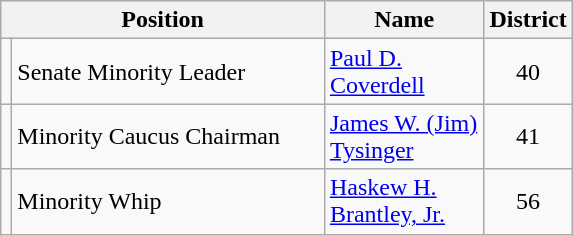<table class="wikitable">
<tr>
<th colspan=2 align=center>Position</th>
<th width="099" align=center>Name</th>
<th align=center>District</th>
</tr>
<tr>
<td></td>
<td width="201">Senate Minority Leader</td>
<td><a href='#'>Paul D. Coverdell</a></td>
<td align=center>40</td>
</tr>
<tr>
<td></td>
<td>Minority Caucus Chairman</td>
<td><a href='#'>James W. (Jim) Tysinger</a></td>
<td align=center>41</td>
</tr>
<tr>
<td></td>
<td>Minority Whip</td>
<td><a href='#'>Haskew H. Brantley, Jr.</a></td>
<td align=center>56</td>
</tr>
</table>
